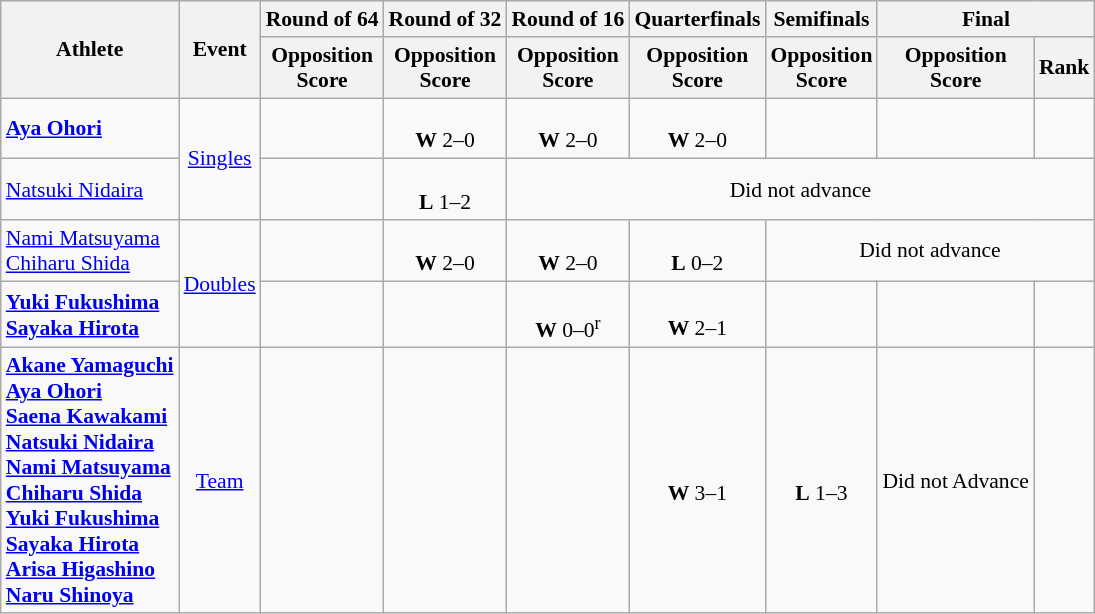<table class=wikitable style="text-align:center; font-size:90%">
<tr>
<th rowspan="2">Athlete</th>
<th rowspan="2">Event</th>
<th>Round of 64</th>
<th>Round of 32</th>
<th>Round of 16</th>
<th>Quarterfinals</th>
<th>Semifinals</th>
<th colspan="2">Final</th>
</tr>
<tr>
<th>Opposition<br>Score</th>
<th>Opposition<br>Score</th>
<th>Opposition<br>Score</th>
<th>Opposition<br>Score</th>
<th>Opposition<br>Score</th>
<th>Opposition<br>Score</th>
<th>Rank</th>
</tr>
<tr>
<td align="left"><strong><a href='#'>Aya Ohori</a></strong></td>
<td rowspan="2"><a href='#'>Singles</a></td>
<td></td>
<td><br><strong>W</strong> 2–0</td>
<td><br><strong>W</strong> 2–0</td>
<td><br><strong>W</strong> 2–0</td>
<td></td>
<td></td>
<td></td>
</tr>
<tr>
<td align="left"><a href='#'>Natsuki Nidaira</a></td>
<td></td>
<td><br><strong>L</strong> 1–2</td>
<td colspan="5">Did not advance</td>
</tr>
<tr>
<td align="left"><a href='#'>Nami Matsuyama</a> <br><a href='#'>Chiharu Shida</a></td>
<td rowspan="2"><a href='#'>Doubles</a></td>
<td></td>
<td><br><strong>W</strong> 2–0</td>
<td><br><strong>W</strong> 2–0</td>
<td><br><strong>L</strong> 0–2</td>
<td colspan="3">Did not advance</td>
</tr>
<tr>
<td align="left"><strong><a href='#'>Yuki Fukushima</a> <br><a href='#'>Sayaka Hirota</a></strong></td>
<td></td>
<td></td>
<td><br><strong>W</strong> 0–0<sup>r</sup></td>
<td><br><strong>W</strong> 2–1</td>
<td></td>
<td></td>
<td></td>
</tr>
<tr>
<td align="left"><strong><a href='#'>Akane Yamaguchi</a><br><a href='#'>Aya Ohori</a><br><a href='#'>Saena Kawakami</a><br><a href='#'>Natsuki Nidaira</a><br><a href='#'>Nami Matsuyama</a><br><a href='#'>Chiharu Shida</a><br><a href='#'>Yuki Fukushima</a><br><a href='#'>Sayaka Hirota</a><br><a href='#'>Arisa Higashino</a><br><a href='#'>Naru Shinoya</a></strong></td>
<td><a href='#'>Team</a></td>
<td></td>
<td></td>
<td></td>
<td><br><strong>W</strong> 3–1</td>
<td><br><strong>L</strong> 1–3</td>
<td>Did not Advance</td>
<td></td>
</tr>
</table>
